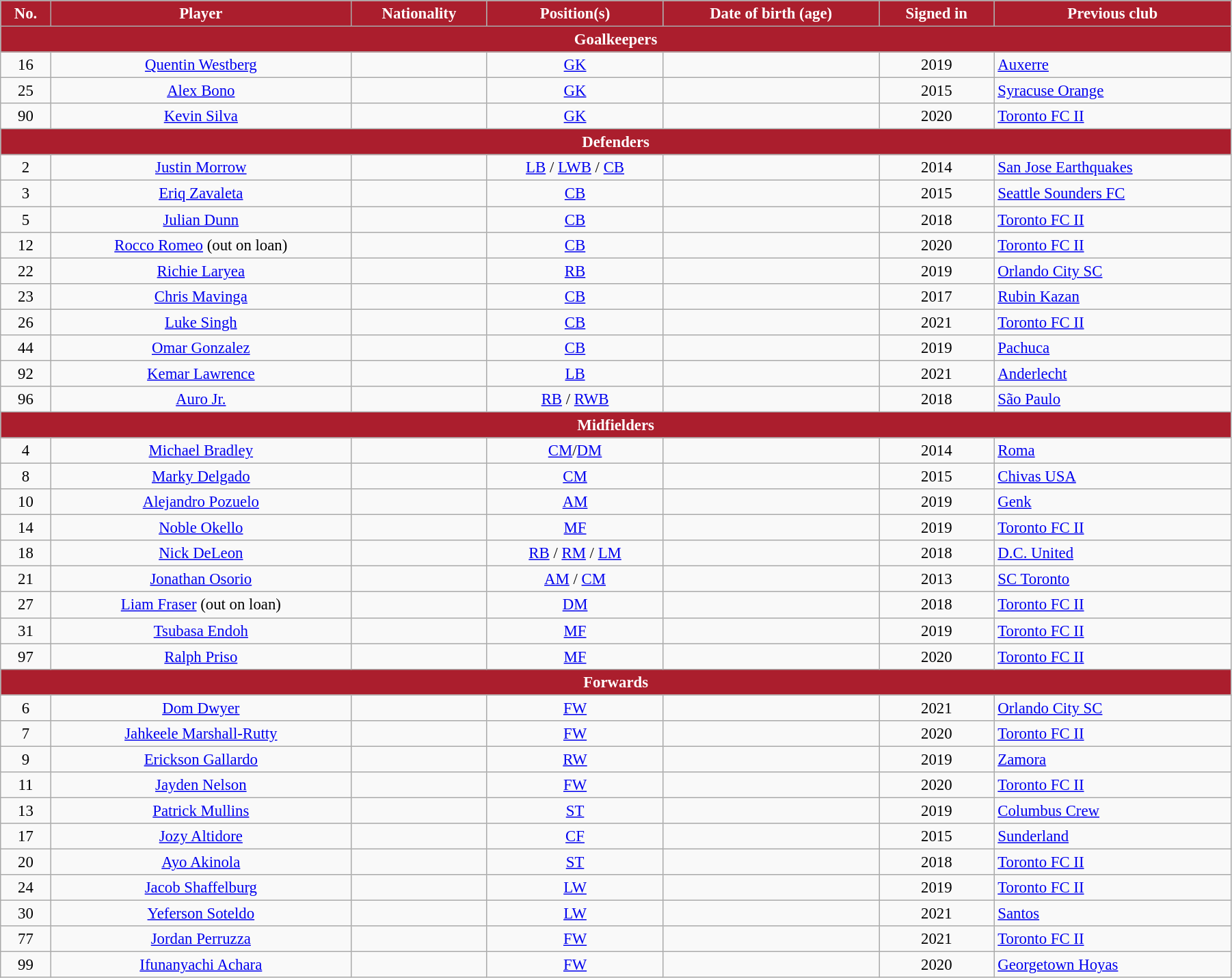<table class="wikitable" style="text-align:center; font-size:95%; width:95%;">
<tr>
<th style="background:#AB1E2D; color:white; text-align:center;">No.</th>
<th style="background:#AB1E2D; color:white; text-align:center;">Player</th>
<th style="background:#AB1E2D; color:white; text-align:center;">Nationality</th>
<th style="background:#AB1E2D; color:white; text-align:center;">Position(s)</th>
<th style="background:#AB1E2D; color:white; text-align:center;">Date of birth (age)</th>
<th style="background:#AB1E2D; color:white; text-align:center;">Signed in</th>
<th style="background:#AB1E2D; color:white; text-align:center;">Previous club</th>
</tr>
<tr>
<th colspan="7" style="background:#AB1E2D; color:white; text-align:center;">Goalkeepers</th>
</tr>
<tr>
<td>16</td>
<td><a href='#'>Quentin Westberg</a></td>
<td></td>
<td><a href='#'>GK</a></td>
<td></td>
<td>2019</td>
<td align="left"> <a href='#'>Auxerre</a></td>
</tr>
<tr>
<td>25</td>
<td><a href='#'>Alex Bono</a></td>
<td></td>
<td><a href='#'>GK</a></td>
<td></td>
<td>2015</td>
<td align="left"> <a href='#'>Syracuse Orange</a></td>
</tr>
<tr>
<td>90</td>
<td><a href='#'>Kevin Silva</a></td>
<td></td>
<td><a href='#'>GK</a></td>
<td></td>
<td>2020</td>
<td align="left"> <a href='#'>Toronto FC II</a></td>
</tr>
<tr>
<th colspan="7" style="background:#AB1E2D; color:white; text-align:center;">Defenders</th>
</tr>
<tr>
<td>2</td>
<td><a href='#'>Justin Morrow</a></td>
<td></td>
<td><a href='#'>LB</a> / <a href='#'>LWB</a> / <a href='#'>CB</a></td>
<td></td>
<td>2014</td>
<td align="left"> <a href='#'>San Jose Earthquakes</a></td>
</tr>
<tr>
<td>3</td>
<td><a href='#'>Eriq Zavaleta</a></td>
<td></td>
<td><a href='#'>CB</a></td>
<td></td>
<td>2015</td>
<td align="left"> <a href='#'>Seattle Sounders FC</a></td>
</tr>
<tr>
<td>5</td>
<td><a href='#'>Julian Dunn</a></td>
<td></td>
<td><a href='#'>CB</a></td>
<td></td>
<td>2018</td>
<td align="left"> <a href='#'>Toronto FC II</a></td>
</tr>
<tr>
<td>12</td>
<td><a href='#'>Rocco Romeo</a> (out on loan)</td>
<td></td>
<td><a href='#'>CB</a></td>
<td></td>
<td>2020</td>
<td align="left"> <a href='#'>Toronto FC II</a></td>
</tr>
<tr>
<td>22</td>
<td><a href='#'>Richie Laryea</a></td>
<td></td>
<td><a href='#'>RB</a></td>
<td></td>
<td>2019</td>
<td align="left"> <a href='#'>Orlando City SC</a></td>
</tr>
<tr>
<td>23</td>
<td><a href='#'>Chris Mavinga</a></td>
<td></td>
<td><a href='#'>CB</a></td>
<td></td>
<td>2017</td>
<td align="left"> <a href='#'>Rubin Kazan</a></td>
</tr>
<tr>
<td>26</td>
<td><a href='#'>Luke Singh</a></td>
<td></td>
<td><a href='#'>CB</a></td>
<td></td>
<td>2021</td>
<td align="left"> <a href='#'>Toronto FC II</a></td>
</tr>
<tr>
<td>44</td>
<td><a href='#'>Omar Gonzalez</a></td>
<td></td>
<td><a href='#'>CB</a></td>
<td></td>
<td>2019</td>
<td align="left"> <a href='#'>Pachuca</a></td>
</tr>
<tr>
<td>92</td>
<td><a href='#'>Kemar Lawrence</a></td>
<td></td>
<td><a href='#'>LB</a></td>
<td></td>
<td>2021</td>
<td align="left"> <a href='#'>Anderlecht</a></td>
</tr>
<tr>
<td>96</td>
<td><a href='#'>Auro Jr.</a></td>
<td></td>
<td><a href='#'>RB</a> / <a href='#'>RWB</a></td>
<td></td>
<td>2018</td>
<td align="left"> <a href='#'>São Paulo</a></td>
</tr>
<tr>
<th colspan="7" style="background:#AB1E2D; color:white; text-align:center;">Midfielders</th>
</tr>
<tr>
<td>4</td>
<td><a href='#'>Michael Bradley</a></td>
<td></td>
<td><a href='#'>CM</a>/<a href='#'>DM</a></td>
<td></td>
<td>2014</td>
<td align="left"> <a href='#'>Roma</a></td>
</tr>
<tr>
<td>8</td>
<td><a href='#'>Marky Delgado</a></td>
<td></td>
<td><a href='#'>CM</a></td>
<td></td>
<td>2015</td>
<td align="left"> <a href='#'>Chivas USA</a></td>
</tr>
<tr>
<td>10</td>
<td><a href='#'>Alejandro Pozuelo</a></td>
<td></td>
<td><a href='#'>AM</a></td>
<td></td>
<td>2019</td>
<td align="left"> <a href='#'>Genk</a></td>
</tr>
<tr>
<td>14</td>
<td><a href='#'>Noble Okello</a></td>
<td></td>
<td><a href='#'>MF</a></td>
<td></td>
<td>2019</td>
<td align="left"> <a href='#'>Toronto FC II</a></td>
</tr>
<tr>
<td>18</td>
<td><a href='#'>Nick DeLeon</a></td>
<td></td>
<td><a href='#'>RB</a> / <a href='#'>RM</a> / <a href='#'>LM</a></td>
<td></td>
<td>2018</td>
<td align="left"> <a href='#'>D.C. United</a></td>
</tr>
<tr>
<td>21</td>
<td><a href='#'>Jonathan Osorio</a></td>
<td></td>
<td><a href='#'>AM</a> / <a href='#'>CM</a></td>
<td></td>
<td>2013</td>
<td align="left"> <a href='#'>SC Toronto</a></td>
</tr>
<tr>
<td>27</td>
<td><a href='#'>Liam Fraser</a> (out on loan)</td>
<td></td>
<td><a href='#'>DM</a></td>
<td></td>
<td>2018</td>
<td align="left"> <a href='#'>Toronto FC II</a></td>
</tr>
<tr>
<td>31</td>
<td><a href='#'>Tsubasa Endoh</a></td>
<td></td>
<td><a href='#'>MF</a></td>
<td></td>
<td>2019</td>
<td align="left"> <a href='#'>Toronto FC II</a></td>
</tr>
<tr>
<td>97</td>
<td><a href='#'>Ralph Priso</a></td>
<td></td>
<td><a href='#'>MF</a></td>
<td></td>
<td>2020</td>
<td align="left"> <a href='#'>Toronto FC II</a></td>
</tr>
<tr>
<th colspan="7" style="background:#AB1E2D; color:white; text-align:center;">Forwards</th>
</tr>
<tr>
<td>6</td>
<td><a href='#'>Dom Dwyer</a></td>
<td></td>
<td><a href='#'>FW</a></td>
<td></td>
<td>2021</td>
<td align="left"> <a href='#'>Orlando City SC</a></td>
</tr>
<tr>
<td>7</td>
<td><a href='#'>Jahkeele Marshall-Rutty</a></td>
<td></td>
<td><a href='#'>FW</a></td>
<td></td>
<td>2020</td>
<td align="left"> <a href='#'>Toronto FC II</a></td>
</tr>
<tr>
<td>9</td>
<td><a href='#'>Erickson Gallardo</a></td>
<td></td>
<td><a href='#'>RW</a></td>
<td></td>
<td>2019</td>
<td align="left"> <a href='#'>Zamora</a></td>
</tr>
<tr>
<td>11</td>
<td><a href='#'>Jayden Nelson</a></td>
<td></td>
<td><a href='#'>FW</a></td>
<td></td>
<td>2020</td>
<td align="left"> <a href='#'>Toronto FC II</a></td>
</tr>
<tr>
<td>13</td>
<td><a href='#'>Patrick Mullins</a></td>
<td></td>
<td><a href='#'>ST</a></td>
<td></td>
<td>2019</td>
<td align="left"> <a href='#'>Columbus Crew</a></td>
</tr>
<tr>
<td>17</td>
<td><a href='#'>Jozy Altidore</a></td>
<td></td>
<td><a href='#'>CF</a></td>
<td></td>
<td>2015</td>
<td align="left"> <a href='#'>Sunderland</a></td>
</tr>
<tr>
<td>20</td>
<td><a href='#'>Ayo Akinola</a></td>
<td></td>
<td><a href='#'>ST</a></td>
<td></td>
<td>2018</td>
<td align="left"> <a href='#'>Toronto FC II</a></td>
</tr>
<tr>
<td>24</td>
<td><a href='#'>Jacob Shaffelburg</a></td>
<td></td>
<td><a href='#'>LW</a></td>
<td></td>
<td>2019</td>
<td align="left"> <a href='#'>Toronto FC II</a></td>
</tr>
<tr>
<td>30</td>
<td><a href='#'>Yeferson Soteldo</a></td>
<td></td>
<td><a href='#'>LW</a></td>
<td></td>
<td>2021</td>
<td align="left"> <a href='#'>Santos</a></td>
</tr>
<tr>
<td>77</td>
<td><a href='#'>Jordan Perruzza</a></td>
<td></td>
<td><a href='#'>FW</a></td>
<td></td>
<td>2021</td>
<td align="left"> <a href='#'>Toronto FC II</a></td>
</tr>
<tr>
<td>99</td>
<td><a href='#'>Ifunanyachi Achara</a></td>
<td></td>
<td><a href='#'>FW</a></td>
<td></td>
<td>2020</td>
<td align="left"> <a href='#'>Georgetown Hoyas</a></td>
</tr>
</table>
